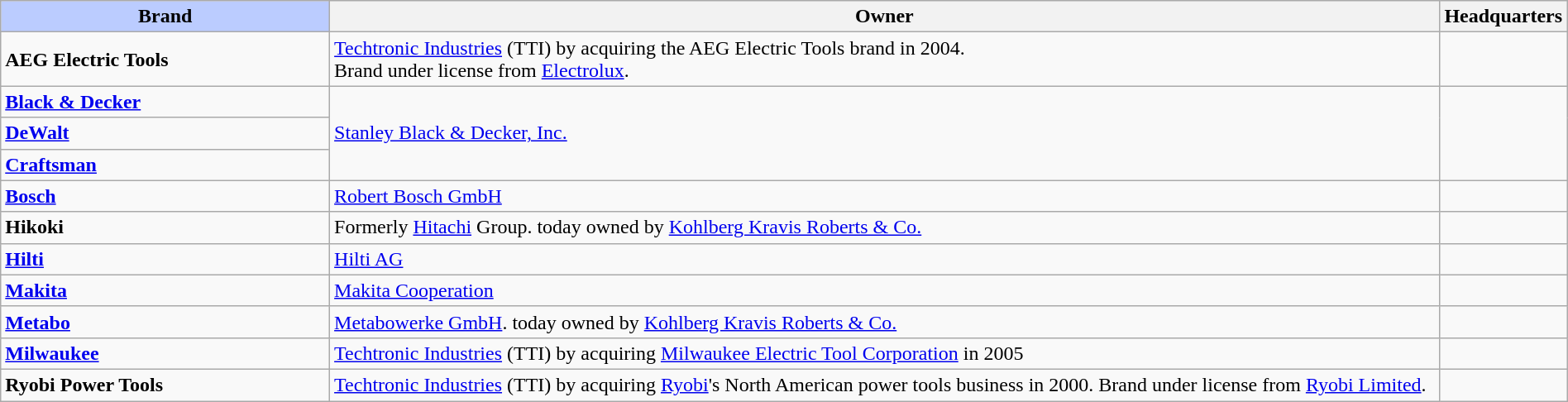<table class="wikitable" width="100%">
<tr>
<th style="background:#BBCCFF" width="21%" align="left">Brand</th>
<th>Owner</th>
<th>Headquarters</th>
</tr>
<tr>
<td><strong>AEG Electric Tools</strong></td>
<td><a href='#'>Techtronic Industries</a> (TTI) by acquiring the AEG Electric Tools brand in 2004.<br>Brand under license from <a href='#'>Electrolux</a>.</td>
<td></td>
</tr>
<tr>
<td><strong><a href='#'>Black & Decker</a></strong></td>
<td rowspan="3"><a href='#'>Stanley Black & Decker, Inc.</a></td>
<td rowspan="3"></td>
</tr>
<tr>
<td><strong><a href='#'>DeWalt</a></strong></td>
</tr>
<tr>
<td><strong><a href='#'>Craftsman</a></strong></td>
</tr>
<tr>
<td><strong><a href='#'>Bosch</a></strong></td>
<td><a href='#'>Robert Bosch GmbH</a></td>
<td></td>
</tr>
<tr>
<td><strong>Hikoki</strong></td>
<td>Formerly <a href='#'>Hitachi</a> Group. today owned by <a href='#'>Kohlberg Kravis Roberts & Co.</a></td>
<td><br></td>
</tr>
<tr>
<td><strong><a href='#'>Hilti</a></strong></td>
<td><a href='#'>Hilti AG</a></td>
<td></td>
</tr>
<tr>
<td><strong><a href='#'>Makita</a></strong></td>
<td><a href='#'>Makita Cooperation</a></td>
<td></td>
</tr>
<tr>
<td><strong><a href='#'>Metabo</a></strong></td>
<td><a href='#'>Metabowerke GmbH</a>. today owned by <a href='#'>Kohlberg Kravis Roberts & Co.</a></td>
<td><br></td>
</tr>
<tr>
<td><strong><a href='#'>Milwaukee</a></strong></td>
<td><a href='#'>Techtronic Industries</a> (TTI) by acquiring <a href='#'>Milwaukee Electric Tool Corporation</a> in 2005</td>
<td><br></td>
</tr>
<tr>
<td><strong>Ryobi Power Tools</strong></td>
<td><a href='#'>Techtronic Industries</a> (TTI) by acquiring <a href='#'>Ryobi</a>'s North American power tools business in 2000. Brand under license from <a href='#'>Ryobi Limited</a>.</td>
<td><br></td>
</tr>
</table>
